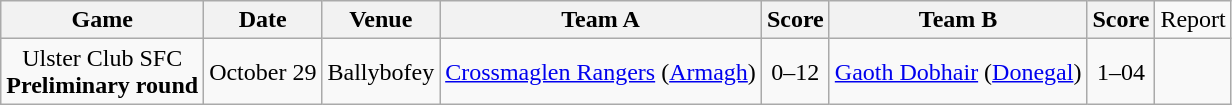<table class="wikitable">
<tr>
<th>Game</th>
<th>Date</th>
<th>Venue</th>
<th>Team A</th>
<th>Score</th>
<th>Team B</th>
<th>Score</th>
<td>Report</td>
</tr>
<tr align="center">
<td>Ulster Club SFC<br><strong>Preliminary round</strong></td>
<td>October 29</td>
<td>Ballybofey</td>
<td><a href='#'>Crossmaglen Rangers</a> (<a href='#'>Armagh</a>)</td>
<td>0–12</td>
<td><a href='#'>Gaoth Dobhair</a> (<a href='#'>Donegal</a>)</td>
<td>1–04</td>
<td></td>
</tr>
</table>
